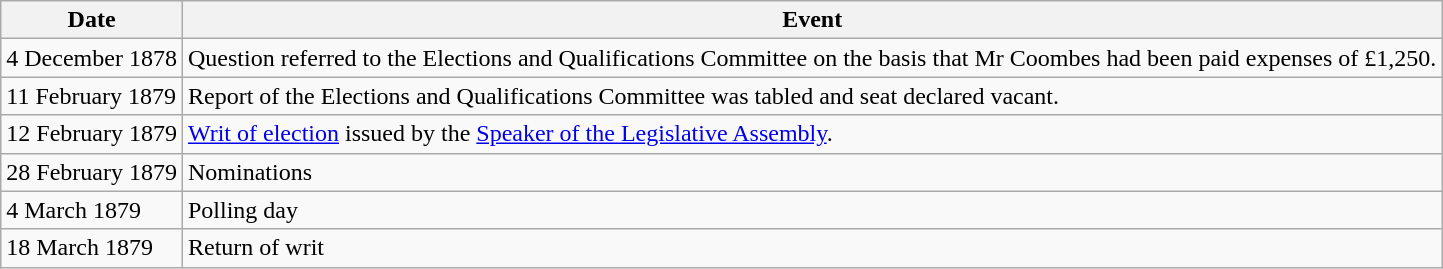<table class="wikitable">
<tr>
<th>Date</th>
<th>Event</th>
</tr>
<tr>
<td>4 December 1878</td>
<td>Question referred to the Elections and Qualifications Committee on the basis that Mr Coombes had been paid expenses of £1,250.</td>
</tr>
<tr>
<td>11 February 1879</td>
<td>Report of the Elections and Qualifications Committee was tabled and seat declared vacant.</td>
</tr>
<tr>
<td>12 February 1879</td>
<td><a href='#'>Writ of election</a> issued by the <a href='#'>Speaker of the Legislative Assembly</a>.</td>
</tr>
<tr>
<td>28 February 1879</td>
<td>Nominations</td>
</tr>
<tr>
<td>4 March 1879</td>
<td>Polling day</td>
</tr>
<tr>
<td>18 March 1879</td>
<td>Return of writ</td>
</tr>
</table>
